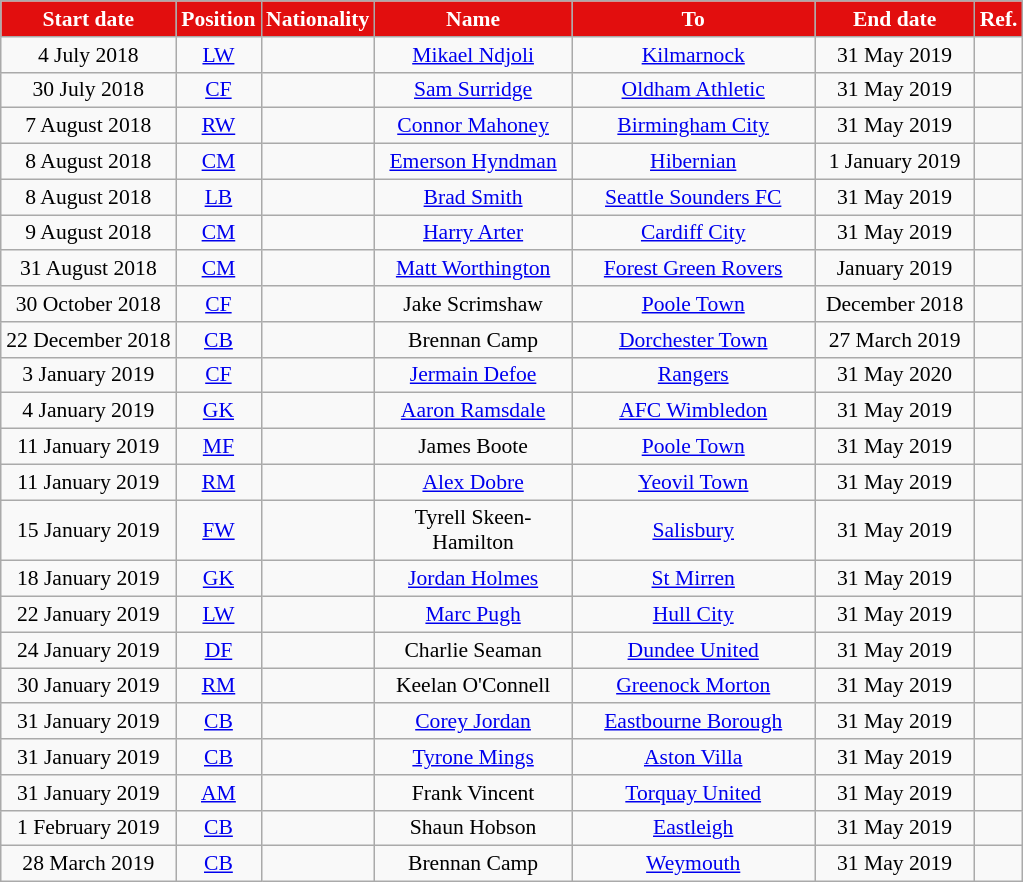<table class="wikitable" style="text-align:center; font-size:90%; ">
<tr>
<th style="background:#E20E0E; color:white; width:110px;">Start date</th>
<th style="background:#E20E0E; color:white; width:50px;">Position</th>
<th style="background:#E20E0E; color:white; width:50px;">Nationality</th>
<th style="background:#E20E0E; color:white; width:125px;">Name</th>
<th style="background:#E20E0E; color:white; width:155px;">To</th>
<th style="background:#E20E0E; color:white; width:100px;">End date</th>
<th style="background:#E20E0E; color:white; width:25px;">Ref.</th>
</tr>
<tr>
<td>4 July 2018</td>
<td><a href='#'>LW</a></td>
<td></td>
<td><a href='#'>Mikael Ndjoli</a></td>
<td> <a href='#'>Kilmarnock</a></td>
<td>31 May 2019</td>
<td></td>
</tr>
<tr>
<td>30 July 2018</td>
<td><a href='#'>CF</a></td>
<td></td>
<td><a href='#'>Sam Surridge</a></td>
<td><a href='#'>Oldham Athletic</a></td>
<td>31 May 2019</td>
<td></td>
</tr>
<tr>
<td>7 August 2018</td>
<td><a href='#'>RW</a></td>
<td></td>
<td><a href='#'>Connor Mahoney</a></td>
<td><a href='#'>Birmingham City</a></td>
<td>31 May 2019</td>
<td></td>
</tr>
<tr>
<td>8 August 2018</td>
<td><a href='#'>CM</a></td>
<td></td>
<td><a href='#'>Emerson Hyndman</a></td>
<td> <a href='#'>Hibernian</a></td>
<td>1 January 2019</td>
<td></td>
</tr>
<tr>
<td>8 August 2018</td>
<td><a href='#'>LB</a></td>
<td></td>
<td><a href='#'>Brad Smith</a></td>
<td> <a href='#'>Seattle Sounders FC</a></td>
<td>31 May 2019</td>
<td></td>
</tr>
<tr>
<td>9 August 2018</td>
<td><a href='#'>CM</a></td>
<td></td>
<td><a href='#'>Harry Arter</a></td>
<td> <a href='#'>Cardiff City</a></td>
<td>31 May 2019</td>
<td></td>
</tr>
<tr>
<td>31 August 2018</td>
<td><a href='#'>CM</a></td>
<td></td>
<td><a href='#'>Matt Worthington</a></td>
<td><a href='#'>Forest Green Rovers</a></td>
<td>January 2019</td>
<td></td>
</tr>
<tr>
<td>30 October 2018</td>
<td><a href='#'>CF</a></td>
<td></td>
<td>Jake Scrimshaw</td>
<td><a href='#'>Poole Town</a></td>
<td>December 2018</td>
<td></td>
</tr>
<tr>
<td>22 December 2018</td>
<td><a href='#'>CB</a></td>
<td></td>
<td>Brennan Camp</td>
<td><a href='#'>Dorchester Town</a></td>
<td>27 March 2019</td>
<td></td>
</tr>
<tr>
<td>3 January 2019</td>
<td><a href='#'>CF</a></td>
<td></td>
<td><a href='#'>Jermain Defoe</a></td>
<td> <a href='#'>Rangers</a></td>
<td>31 May 2020</td>
<td></td>
</tr>
<tr>
<td>4 January 2019</td>
<td><a href='#'>GK</a></td>
<td></td>
<td><a href='#'>Aaron Ramsdale</a></td>
<td><a href='#'>AFC Wimbledon</a></td>
<td>31 May 2019</td>
<td></td>
</tr>
<tr>
<td>11 January 2019</td>
<td><a href='#'>MF</a></td>
<td></td>
<td>James Boote</td>
<td><a href='#'>Poole Town</a></td>
<td>31 May 2019</td>
<td></td>
</tr>
<tr>
<td>11 January 2019</td>
<td><a href='#'>RM</a></td>
<td></td>
<td><a href='#'>Alex Dobre</a></td>
<td><a href='#'>Yeovil Town</a></td>
<td>31 May 2019</td>
<td></td>
</tr>
<tr>
<td>15 January 2019</td>
<td><a href='#'>FW</a></td>
<td></td>
<td>Tyrell Skeen-Hamilton</td>
<td><a href='#'>Salisbury</a></td>
<td>31 May 2019</td>
<td></td>
</tr>
<tr>
<td>18 January 2019</td>
<td><a href='#'>GK</a></td>
<td></td>
<td><a href='#'>Jordan Holmes</a></td>
<td> <a href='#'>St Mirren</a></td>
<td>31 May 2019</td>
<td></td>
</tr>
<tr>
<td>22 January 2019</td>
<td><a href='#'>LW</a></td>
<td></td>
<td><a href='#'>Marc Pugh</a></td>
<td><a href='#'>Hull City</a></td>
<td>31 May 2019</td>
<td></td>
</tr>
<tr>
<td>24 January 2019</td>
<td><a href='#'>DF</a></td>
<td></td>
<td>Charlie Seaman</td>
<td> <a href='#'>Dundee United</a></td>
<td>31 May 2019</td>
<td></td>
</tr>
<tr>
<td>30 January 2019</td>
<td><a href='#'>RM</a></td>
<td></td>
<td>Keelan O'Connell</td>
<td> <a href='#'>Greenock Morton</a></td>
<td>31 May 2019</td>
<td></td>
</tr>
<tr>
<td>31 January 2019</td>
<td><a href='#'>CB</a></td>
<td></td>
<td><a href='#'>Corey Jordan</a></td>
<td><a href='#'>Eastbourne Borough</a></td>
<td>31 May 2019</td>
<td></td>
</tr>
<tr>
<td>31 January 2019</td>
<td><a href='#'>CB</a></td>
<td></td>
<td><a href='#'>Tyrone Mings</a></td>
<td><a href='#'>Aston Villa</a></td>
<td>31 May 2019</td>
<td></td>
</tr>
<tr>
<td>31 January 2019</td>
<td><a href='#'>AM</a></td>
<td></td>
<td>Frank Vincent</td>
<td><a href='#'>Torquay United</a></td>
<td>31 May 2019</td>
<td></td>
</tr>
<tr>
<td>1 February 2019</td>
<td><a href='#'>CB</a></td>
<td></td>
<td>Shaun Hobson</td>
<td><a href='#'>Eastleigh</a></td>
<td>31 May 2019</td>
<td></td>
</tr>
<tr>
<td>28 March 2019</td>
<td><a href='#'>CB</a></td>
<td></td>
<td>Brennan Camp</td>
<td><a href='#'>Weymouth</a></td>
<td>31 May 2019</td>
<td></td>
</tr>
</table>
